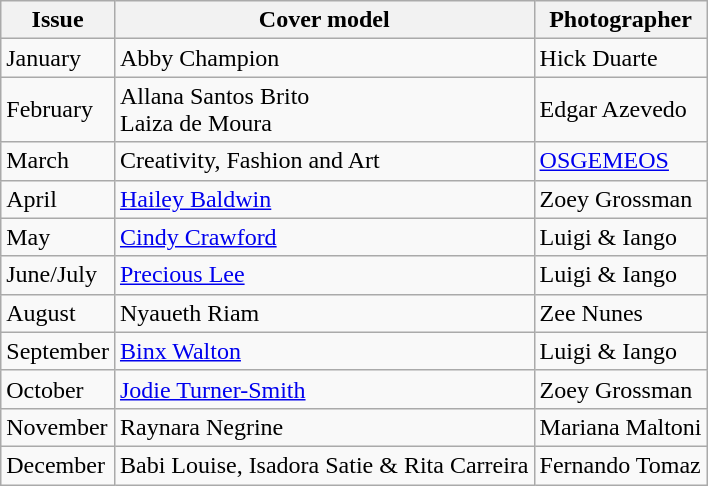<table class="wikitable">
<tr>
<th>Issue</th>
<th>Cover model</th>
<th>Photographer</th>
</tr>
<tr>
<td>January</td>
<td>Abby Champion</td>
<td>Hick Duarte</td>
</tr>
<tr>
<td>February</td>
<td>Allana Santos Brito<br>Laiza de Moura</td>
<td>Edgar Azevedo</td>
</tr>
<tr>
<td>March</td>
<td>Creativity, Fashion and Art</td>
<td><a href='#'>OSGEMEOS</a></td>
</tr>
<tr>
<td>April</td>
<td><a href='#'>Hailey Baldwin</a></td>
<td>Zoey Grossman</td>
</tr>
<tr>
<td>May</td>
<td><a href='#'>Cindy Crawford</a></td>
<td>Luigi & Iango</td>
</tr>
<tr>
<td>June/July</td>
<td><a href='#'>Precious Lee</a></td>
<td>Luigi & Iango</td>
</tr>
<tr>
<td>August</td>
<td>Nyaueth Riam</td>
<td>Zee Nunes</td>
</tr>
<tr>
<td>September</td>
<td><a href='#'>Binx Walton</a></td>
<td>Luigi & Iango</td>
</tr>
<tr>
<td>October</td>
<td><a href='#'>Jodie Turner-Smith</a></td>
<td>Zoey Grossman</td>
</tr>
<tr>
<td>November</td>
<td>Raynara Negrine</td>
<td>Mariana Maltoni</td>
</tr>
<tr>
<td>December</td>
<td>Babi Louise, Isadora Satie & Rita Carreira</td>
<td>Fernando Tomaz</td>
</tr>
</table>
